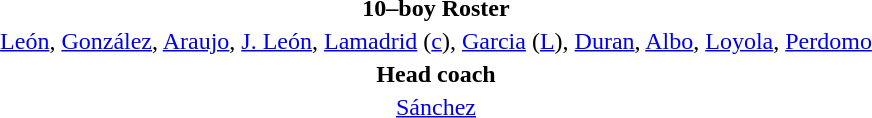<table style="text-align: center; margin-top: 2em; margin-left: auto; margin-right: auto">
<tr>
<td><strong>10–boy Roster</strong></td>
</tr>
<tr>
<td><a href='#'>León</a>, <a href='#'>González</a>, <a href='#'>Araujo</a>, <a href='#'>J. León</a>, <a href='#'>Lamadrid</a> (<a href='#'>c</a>), <a href='#'>Garcia</a> (<a href='#'>L</a>), <a href='#'>Duran</a>, <a href='#'>Albo</a>, <a href='#'>Loyola</a>, <a href='#'>Perdomo</a></td>
</tr>
<tr>
<td><strong>Head coach</strong></td>
</tr>
<tr>
<td><a href='#'>Sánchez</a></td>
</tr>
</table>
